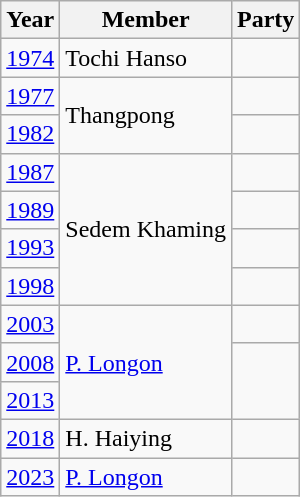<table class="wikitable sortable">
<tr>
<th>Year</th>
<th>Member</th>
<th colspan="2">Party</th>
</tr>
<tr>
<td><a href='#'>1974</a></td>
<td>Tochi Hanso</td>
<td></td>
</tr>
<tr>
<td><a href='#'>1977</a></td>
<td rowspan=2>Thangpong</td>
<td></td>
</tr>
<tr>
<td><a href='#'>1982</a></td>
<td></td>
</tr>
<tr>
<td><a href='#'>1987</a></td>
<td rowspan=4>Sedem Khaming</td>
</tr>
<tr>
<td><a href='#'>1989</a></td>
<td></td>
</tr>
<tr>
<td><a href='#'>1993</a></td>
<td></td>
</tr>
<tr>
<td><a href='#'>1998</a></td>
<td></td>
</tr>
<tr>
<td><a href='#'>2003</a></td>
<td rowspan=3><a href='#'>P. Longon</a></td>
<td></td>
</tr>
<tr>
<td><a href='#'>2008</a></td>
</tr>
<tr>
<td><a href='#'>2013</a></td>
</tr>
<tr>
<td><a href='#'>2018</a></td>
<td>H. Haiying</td>
<td></td>
</tr>
<tr>
<td><a href='#'>2023</a></td>
<td><a href='#'>P. Longon</a></td>
<td></td>
</tr>
</table>
